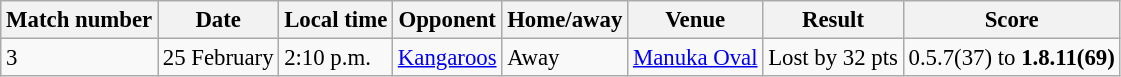<table class="wikitable" style="font-size: 95%;">
<tr>
<th>Match number</th>
<th>Date</th>
<th>Local time</th>
<th>Opponent</th>
<th>Home/away</th>
<th>Venue</th>
<th>Result</th>
<th>Score</th>
</tr>
<tr valign="top">
<td>3</td>
<td>25 February</td>
<td>2:10 p.m.</td>
<td><a href='#'>Kangaroos</a></td>
<td>Away</td>
<td><a href='#'>Manuka Oval</a></td>
<td>Lost by 32 pts</td>
<td>0.5.7(37) to <strong>1.8.11(69)</strong></td>
</tr>
</table>
